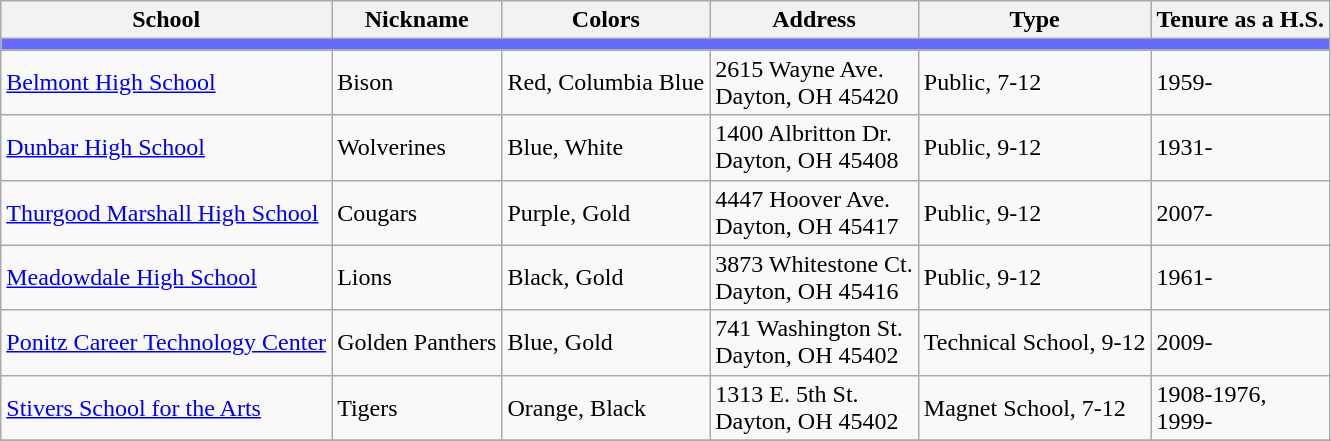<table class="wikitable sortable">
<tr>
<th>School</th>
<th>Nickname</th>
<th>Colors</th>
<th>Address</th>
<th>Type</th>
<th>Tenure as a H.S.</th>
</tr>
<tr>
<th colspan="7" style="background:#676AFE;"></th>
</tr>
<tr>
<td><a href='#'>Belmont High School</a></td>
<td>Bison</td>
<td>Red, Columbia Blue<br>  </td>
<td>2615 Wayne Ave.<br>Dayton, OH 45420</td>
<td>Public, 7-12</td>
<td>1959-</td>
</tr>
<tr>
<td><a href='#'>Dunbar High School</a></td>
<td>Wolverines</td>
<td>Blue, White<br>  </td>
<td>1400 Albritton Dr.<br>Dayton, OH 45408</td>
<td>Public, 9-12</td>
<td>1931-</td>
</tr>
<tr>
<td><a href='#'>Thurgood Marshall High School</a></td>
<td>Cougars</td>
<td>Purple, Gold<br>  </td>
<td>4447 Hoover Ave.<br>Dayton, OH 45417</td>
<td>Public, 9-12</td>
<td>2007-</td>
</tr>
<tr>
<td><a href='#'>Meadowdale High School</a></td>
<td>Lions</td>
<td>Black, Gold<br>  </td>
<td>3873 Whitestone Ct.<br>Dayton, OH 45416</td>
<td>Public, 9-12</td>
<td>1961-</td>
</tr>
<tr>
<td><a href='#'>Ponitz Career Technology Center</a></td>
<td>Golden Panthers</td>
<td>Blue, Gold<br>  </td>
<td>741 Washington St.<br>Dayton, OH 45402</td>
<td>Technical School, 9-12</td>
<td>2009-</td>
</tr>
<tr>
<td><a href='#'>Stivers School for the Arts</a></td>
<td>Tigers</td>
<td>Orange, Black<br>  </td>
<td>1313 E. 5th St.<br>Dayton, OH 45402</td>
<td>Magnet School, 7-12</td>
<td>1908-1976,<br>1999-</td>
</tr>
<tr>
</tr>
</table>
